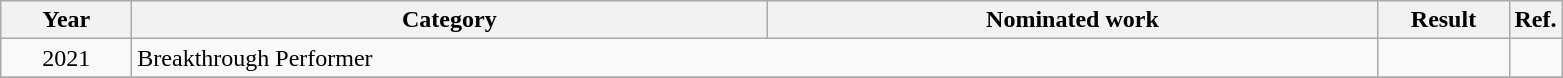<table class=wikitable>
<tr>
<th scope="col" style="width:5em;">Year</th>
<th scope="col" style="width:26em;">Category</th>
<th scope="col" style="width:25em;">Nominated work</th>
<th scope="col" style="width:5em;">Result</th>
<th>Ref.</th>
</tr>
<tr>
<td style="text-align:center;">2021</td>
<td colspan=2>Breakthrough Performer</td>
<td></td>
<td style="text-align:center;"></td>
</tr>
<tr>
</tr>
</table>
